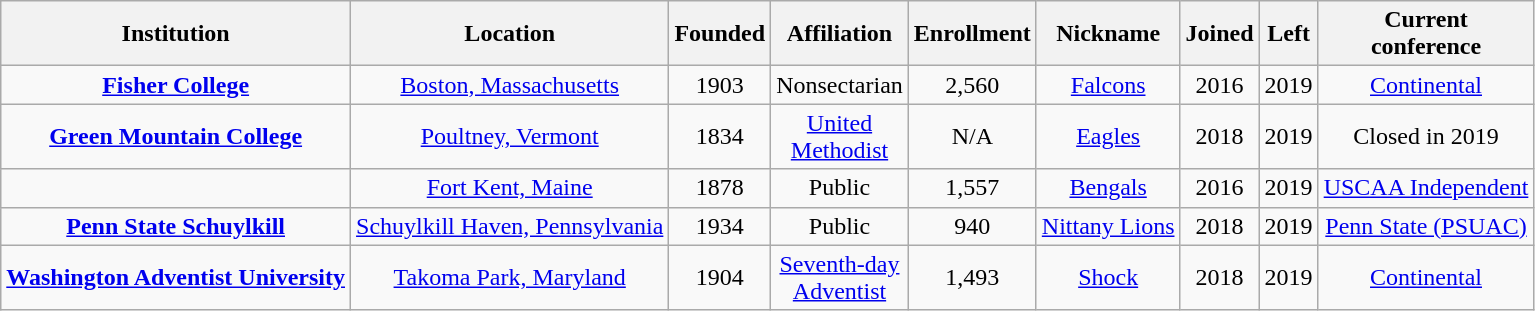<table class="wikitable sortable" style="text-align:center">
<tr>
<th>Institution</th>
<th>Location</th>
<th>Founded</th>
<th>Affiliation</th>
<th>Enrollment</th>
<th>Nickname</th>
<th>Joined</th>
<th>Left</th>
<th>Current<br>conference</th>
</tr>
<tr>
<td><strong><a href='#'>Fisher College</a></strong></td>
<td><a href='#'>Boston, Massachusetts</a></td>
<td>1903</td>
<td>Nonsectarian</td>
<td>2,560</td>
<td><a href='#'>Falcons</a></td>
<td>2016</td>
<td>2019</td>
<td><a href='#'>Continental</a></td>
</tr>
<tr>
<td><strong><a href='#'>Green Mountain College</a></strong></td>
<td><a href='#'>Poultney, Vermont</a></td>
<td>1834</td>
<td><a href='#'>United<br>Methodist</a></td>
<td>N/A</td>
<td><a href='#'>Eagles</a></td>
<td>2018</td>
<td>2019</td>
<td>Closed in 2019</td>
</tr>
<tr>
<td></td>
<td><a href='#'>Fort Kent, Maine</a></td>
<td>1878</td>
<td>Public</td>
<td>1,557</td>
<td><a href='#'>Bengals</a></td>
<td>2016</td>
<td>2019</td>
<td><a href='#'>USCAA Independent</a></td>
</tr>
<tr>
<td><strong><a href='#'>Penn State Schuylkill</a></strong></td>
<td><a href='#'>Schuylkill Haven, Pennsylvania</a></td>
<td>1934</td>
<td>Public</td>
<td>940</td>
<td><a href='#'>Nittany Lions</a></td>
<td>2018</td>
<td>2019</td>
<td><a href='#'>Penn State (PSUAC)</a></td>
</tr>
<tr>
<td><strong><a href='#'>Washington Adventist University</a></strong></td>
<td><a href='#'>Takoma Park, Maryland</a></td>
<td>1904</td>
<td><a href='#'>Seventh-day<br>Adventist</a></td>
<td>1,493</td>
<td><a href='#'>Shock</a></td>
<td>2018</td>
<td>2019</td>
<td><a href='#'>Continental</a></td>
</tr>
</table>
